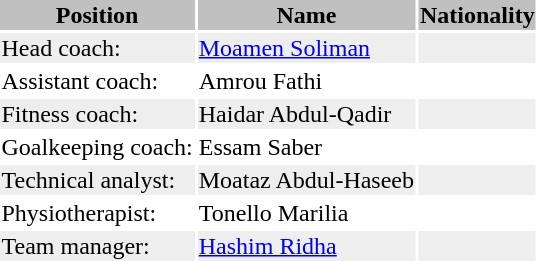<table class="toccolours">
<tr>
<th bgcolor=silver>Position</th>
<th bgcolor=silver>Name</th>
<th bgcolor=silver>Nationality</th>
</tr>
<tr bgcolor=#eeeeee>
<td>Head coach:</td>
<td><a href='#'>Moamen Soliman</a></td>
<td></td>
</tr>
<tr>
<td>Assistant coach:</td>
<td>Amrou Fathi</td>
<td></td>
</tr>
<tr bgcolor=#eeeeee>
<td>Fitness coach:</td>
<td>Haidar Abdul-Qadir</td>
<td></td>
</tr>
<tr>
<td>Goalkeeping coach:</td>
<td>Essam Saber</td>
<td></td>
</tr>
<tr bgcolor=#eeeeee>
<td>Technical analyst:</td>
<td>Moataz Abdul-Haseeb</td>
<td></td>
</tr>
<tr>
<td>Physiotherapist:</td>
<td>Tonello Marilia</td>
<td></td>
</tr>
<tr bgcolor=#eeeeee>
<td>Team manager:</td>
<td><a href='#'>Hashim Ridha</a></td>
<td></td>
</tr>
<tr>
</tr>
</table>
